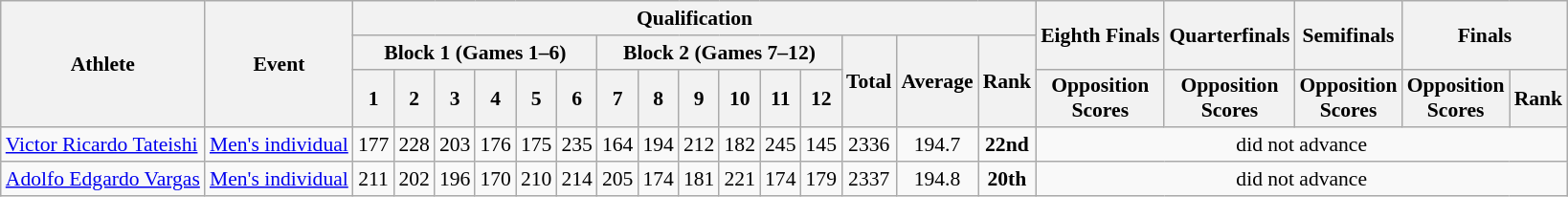<table class="wikitable" border="1" style="font-size:90%">
<tr>
<th rowspan=3>Athlete</th>
<th rowspan=3>Event</th>
<th colspan=15>Qualification</th>
<th rowspan=2>Eighth Finals</th>
<th rowspan=2>Quarterfinals</th>
<th rowspan=2>Semifinals</th>
<th rowspan=2 colspan=2>Finals</th>
</tr>
<tr>
<th colspan=6>Block 1 (Games 1–6)</th>
<th colspan=6>Block 2 (Games 7–12)</th>
<th rowspan=2>Total</th>
<th rowspan=2>Average</th>
<th rowspan=2>Rank</th>
</tr>
<tr>
<th>1</th>
<th>2</th>
<th>3</th>
<th>4</th>
<th>5</th>
<th>6</th>
<th>7</th>
<th>8</th>
<th>9</th>
<th>10</th>
<th>11</th>
<th>12</th>
<th>Opposition<br>Scores</th>
<th>Opposition<br>Scores</th>
<th>Opposition<br>Scores</th>
<th>Opposition<br>Scores</th>
<th>Rank</th>
</tr>
<tr>
<td><a href='#'>Victor Ricardo Tateishi</a></td>
<td><a href='#'>Men's individual</a><br></td>
<td align=center>177</td>
<td align=center>228</td>
<td align=center>203</td>
<td align=center>176</td>
<td align=center>175</td>
<td align=center>235</td>
<td align=center>164</td>
<td align=center>194</td>
<td align=center>212</td>
<td align=center>182</td>
<td align=center>245</td>
<td align=center>145</td>
<td align=center>2336</td>
<td align=center>194.7</td>
<td align=center><strong>22nd</strong></td>
<td align=center colspan="7">did not advance</td>
</tr>
<tr>
<td><a href='#'>Adolfo Edgardo Vargas</a></td>
<td><a href='#'>Men's individual</a><br></td>
<td align=center>211</td>
<td align=center>202</td>
<td align=center>196</td>
<td align=center>170</td>
<td align=center>210</td>
<td align=center>214</td>
<td align=center>205</td>
<td align=center>174</td>
<td align=center>181</td>
<td align=center>221</td>
<td align=center>174</td>
<td align=center>179</td>
<td align=center>2337</td>
<td align=center>194.8</td>
<td align=center><strong>20th</strong></td>
<td align=center colspan="7">did not advance</td>
</tr>
</table>
